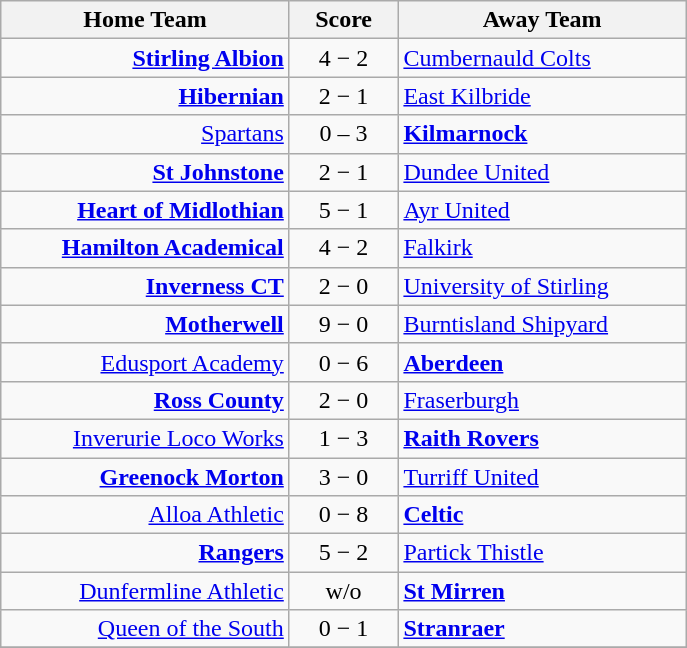<table class="wikitable" style="border-collapse: collapse;">
<tr>
<th align="right" width="185">Home Team</th>
<th align="center" width="65"> Score </th>
<th align="left" width="185">Away Team</th>
</tr>
<tr>
<td style="text-align: right;"><strong><a href='#'>Stirling Albion</a></strong></td>
<td style="text-align: center;">4 − 2</td>
<td style="text-align: left;"><a href='#'>Cumbernauld Colts</a></td>
</tr>
<tr>
<td style="text-align: right;"><strong><a href='#'>Hibernian</a></strong></td>
<td style="text-align: center;">2 − 1</td>
<td style="text-align: left;"><a href='#'>East Kilbride</a></td>
</tr>
<tr>
<td style="text-align: right;"><a href='#'>Spartans</a></td>
<td style="text-align: center;">0 – 3</td>
<td style="text-align: left;"><strong><a href='#'>Kilmarnock</a></strong></td>
</tr>
<tr>
<td style="text-align: right;"><strong><a href='#'>St Johnstone</a></strong></td>
<td style="text-align: center;">2 − 1</td>
<td style="text-align: left;"><a href='#'>Dundee United</a></td>
</tr>
<tr>
<td style="text-align: right;"><strong><a href='#'>Heart of Midlothian</a></strong></td>
<td style="text-align: center;">5 − 1</td>
<td style="text-align: left;"><a href='#'>Ayr United</a></td>
</tr>
<tr>
<td style="text-align: right;"><strong><a href='#'>Hamilton Academical</a></strong></td>
<td style="text-align: center;">4 − 2</td>
<td style="text-align: left;"><a href='#'>Falkirk</a></td>
</tr>
<tr>
<td style="text-align: right;"><strong><a href='#'>Inverness CT</a></strong></td>
<td style="text-align: center;">2 − 0</td>
<td style="text-align: left;"><a href='#'>University of Stirling</a></td>
</tr>
<tr>
<td style="text-align: right;"><strong><a href='#'>Motherwell</a></strong></td>
<td style="text-align: center;">9 − 0</td>
<td style="text-align: left;"><a href='#'>Burntisland Shipyard</a></td>
</tr>
<tr>
<td style="text-align: right;"><a href='#'>Edusport Academy</a></td>
<td style="text-align: center;">0 − 6</td>
<td style="text-align: left;"><strong><a href='#'>Aberdeen</a></strong></td>
</tr>
<tr>
<td style="text-align: right;"><strong><a href='#'>Ross County</a></strong></td>
<td style="text-align: center;">2 − 0</td>
<td style="text-align: left;"><a href='#'>Fraserburgh</a></td>
</tr>
<tr>
<td style="text-align: right;"><a href='#'>Inverurie Loco Works</a></td>
<td style="text-align: center;">1 − 3</td>
<td style="text-align: left;"><strong><a href='#'>Raith Rovers</a></strong></td>
</tr>
<tr>
<td style="text-align: right;"><strong><a href='#'>Greenock Morton</a></strong></td>
<td style="text-align: center;">3 − 0</td>
<td style="text-align: left;"><a href='#'>Turriff United</a></td>
</tr>
<tr>
<td style="text-align: right;"><a href='#'>Alloa Athletic</a></td>
<td style="text-align: center;">0 − 8</td>
<td style="text-align: left;"><strong><a href='#'>Celtic</a></strong></td>
</tr>
<tr>
<td style="text-align: right;"><strong><a href='#'>Rangers</a></strong></td>
<td style="text-align: center;">5 − 2</td>
<td style="text-align: left;"><a href='#'>Partick Thistle</a></td>
</tr>
<tr>
<td style="text-align: right;"><a href='#'>Dunfermline Athletic</a></td>
<td style="text-align: center;">w/o</td>
<td style="text-align: left;"><strong><a href='#'>St Mirren</a></strong></td>
</tr>
<tr>
<td style="text-align: right;"><a href='#'>Queen of the South</a></td>
<td style="text-align: center;">0 − 1</td>
<td style="text-align: left;"><strong><a href='#'>Stranraer</a></strong></td>
</tr>
<tr>
</tr>
</table>
